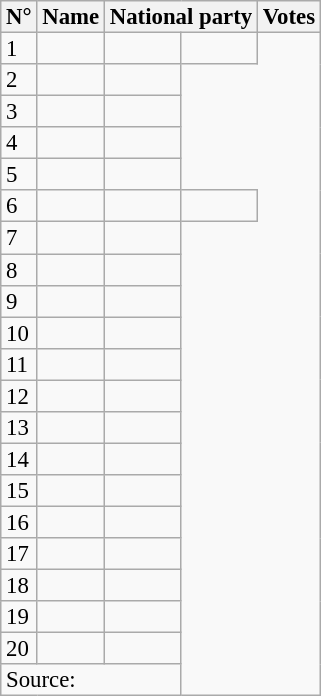<table class="wikitable sortable" style="font-size:95%;line-height:14px;">
<tr>
<th>N°</th>
<th>Name</th>
<th colspan="2">National party</th>
<th>Votes</th>
</tr>
<tr>
<td>1</td>
<td></td>
<td></td>
<td></td>
</tr>
<tr>
<td>2</td>
<td></td>
<td></td>
</tr>
<tr>
<td>3</td>
<td></td>
<td></td>
</tr>
<tr>
<td>4</td>
<td><em></em></td>
<td></td>
</tr>
<tr>
<td>5</td>
<td><em></em></td>
<td></td>
</tr>
<tr>
<td>6</td>
<td></td>
<td></td>
<td></td>
</tr>
<tr>
<td>7</td>
<td></td>
<td></td>
</tr>
<tr>
<td>8</td>
<td></td>
<td></td>
</tr>
<tr>
<td>9</td>
<td></td>
<td></td>
</tr>
<tr>
<td>10</td>
<td></td>
<td></td>
</tr>
<tr>
<td>11</td>
<td></td>
<td></td>
</tr>
<tr>
<td>12</td>
<td></td>
<td></td>
</tr>
<tr>
<td>13</td>
<td></td>
<td></td>
</tr>
<tr>
<td>14</td>
<td></td>
<td></td>
</tr>
<tr>
<td>15</td>
<td></td>
<td></td>
</tr>
<tr>
<td>16</td>
<td></td>
<td></td>
</tr>
<tr>
<td>17</td>
<td></td>
<td></td>
</tr>
<tr>
<td>18</td>
<td></td>
<td></td>
</tr>
<tr>
<td>19</td>
<td></td>
<td></td>
</tr>
<tr>
<td>20</td>
<td></td>
<td></td>
</tr>
<tr>
<td colspan="3">Source: </td>
</tr>
</table>
